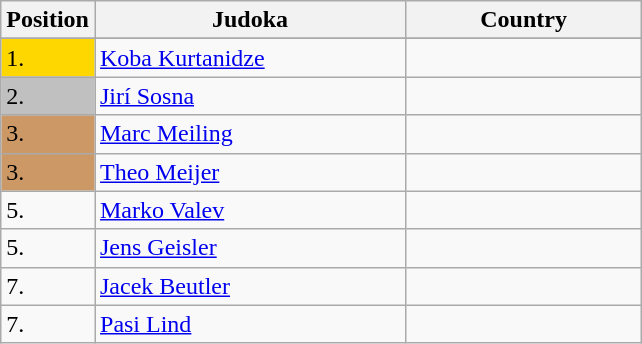<table class="wikitable">
<tr>
<th width="10">Position</th>
<th width="200">Judoka</th>
<th width="150">Country</th>
</tr>
<tr>
</tr>
<tr>
<td style="background-color:gold">1.</td>
<td><a href='#'>Koba Kurtanidze</a></td>
<td></td>
</tr>
<tr>
<td style="background-color:silver">2.</td>
<td><a href='#'>Jirí Sosna</a></td>
<td></td>
</tr>
<tr>
<td style="background-color:#CC9966">3.</td>
<td><a href='#'>Marc Meiling</a></td>
<td></td>
</tr>
<tr>
<td style="background-color:#CC9966">3.</td>
<td><a href='#'>Theo Meijer</a></td>
<td></td>
</tr>
<tr>
<td>5.</td>
<td><a href='#'>Marko Valev</a></td>
<td></td>
</tr>
<tr>
<td>5.</td>
<td><a href='#'>Jens Geisler</a></td>
<td></td>
</tr>
<tr>
<td>7.</td>
<td><a href='#'>Jacek Beutler</a></td>
<td></td>
</tr>
<tr>
<td>7.</td>
<td><a href='#'>Pasi Lind</a></td>
<td></td>
</tr>
</table>
